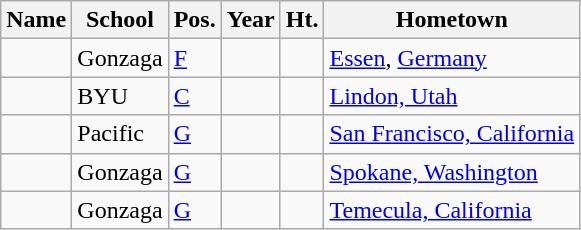<table class="wikitable sortable">
<tr>
<th>Name</th>
<th>School</th>
<th>Pos.</th>
<th>Year</th>
<th>Ht.</th>
<th>Hometown</th>
</tr>
<tr>
<td><strong></strong></td>
<td>Gonzaga</td>
<td><a href='#'>F</a></td>
<td></td>
<td></td>
<td><a href='#'>Essen</a>, <a href='#'>Germany</a></td>
</tr>
<tr>
<td></td>
<td>BYU</td>
<td><a href='#'>C</a></td>
<td></td>
<td></td>
<td><a href='#'>Lindon, Utah</a></td>
</tr>
<tr>
<td></td>
<td>Pacific</td>
<td><a href='#'>G</a></td>
<td></td>
<td></td>
<td><a href='#'>San Francisco, California</a></td>
</tr>
<tr>
<td></td>
<td>Gonzaga</td>
<td><a href='#'>G</a></td>
<td></td>
<td></td>
<td><a href='#'>Spokane, Washington</a></td>
</tr>
<tr>
<td></td>
<td>Gonzaga</td>
<td><a href='#'>G</a></td>
<td></td>
<td></td>
<td><a href='#'>Temecula, California</a></td>
</tr>
</table>
